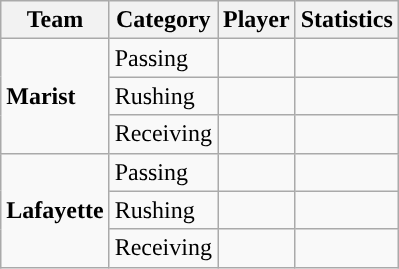<table class="wikitable" style="float: right;">
<tr>
<th>Team</th>
<th>Category</th>
<th>Player</th>
<th>Statistics</th>
</tr>
<tr>
<td rowspan=3><strong>Marist</strong></td>
<td>Passing</td>
<td></td>
<td></td>
</tr>
<tr>
<td>Rushing</td>
<td></td>
<td></td>
</tr>
<tr>
<td>Receiving</td>
<td></td>
<td></td>
</tr>
<tr>
<td rowspan=3><strong>Lafayette</strong></td>
<td>Passing</td>
<td></td>
<td></td>
</tr>
<tr>
<td>Rushing</td>
<td></td>
<td></td>
</tr>
<tr>
<td>Receiving</td>
<td></td>
<td></td>
</tr>
</table>
